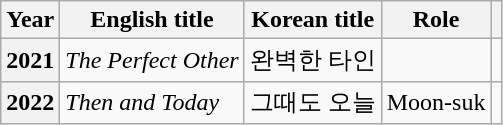<table class="wikitable sortable plainrowheaders">
<tr>
<th scope="col">Year</th>
<th scope="col">English title</th>
<th scope="col">Korean title</th>
<th scope="col">Role</th>
<th scope="col" class="unsortable"></th>
</tr>
<tr>
<th scope="row">2021</th>
<td><em>The Perfect Other</em></td>
<td>완벽한 타인</td>
<td></td>
<td></td>
</tr>
<tr>
<th scope="row">2022</th>
<td><em>Then and Today</em></td>
<td>그때도 오늘</td>
<td>Moon-suk</td>
<td></td>
</tr>
</table>
